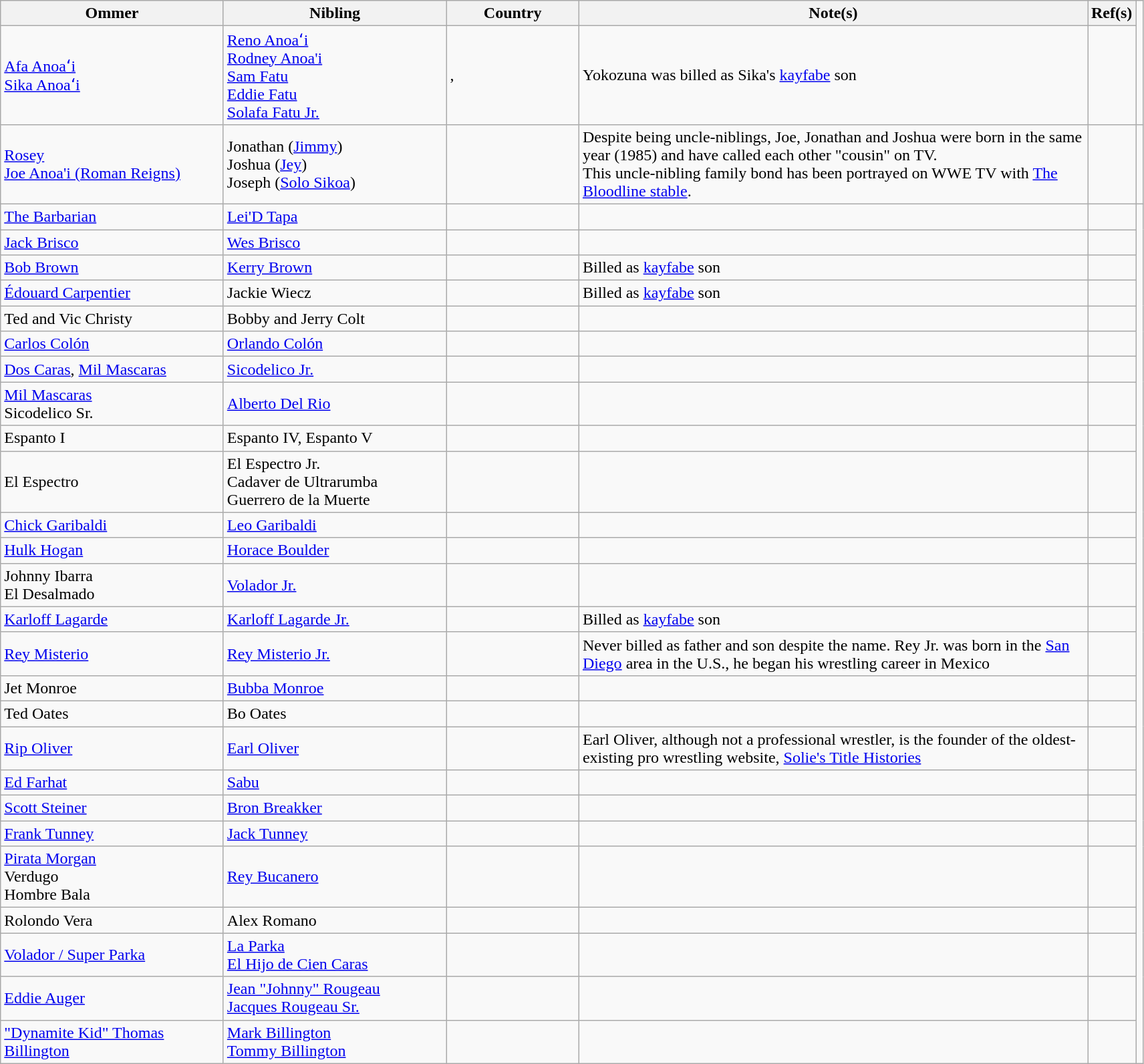<table class="wikitable sortable">
<tr>
<th style="width:215px;">Ommer</th>
<th style="width:215px;">Nibling</th>
<th style="width:125px;">Country</th>
<th style="width:500px;">Note(s)</th>
<th style="width:*;">Ref(s)</th>
</tr>
<tr>
<td><a href='#'>Afa Anoaʻi</a><br><a href='#'>Sika Anoaʻi</a></td>
<td><a href='#'>Reno Anoaʻi</a><br><a href='#'>Rodney Anoa'i</a><br><a href='#'>Sam Fatu</a><br><a href='#'>Eddie Fatu</a> <br><a href='#'>Solafa Fatu Jr.</a></td>
<td>, </td>
<td>Yokozuna was billed as Sika's <a href='#'>kayfabe</a> son</td>
<td></td>
</tr>
<tr>
<td><a href='#'>Rosey</a><br><a href='#'>Joe Anoa'i (Roman Reigns)</a></td>
<td>Jonathan (<a href='#'>Jimmy</a>)<br>Joshua (<a href='#'>Jey</a>)<br>Joseph (<a href='#'>Solo Sikoa</a>)</td>
<td></td>
<td>Despite being uncle-niblings, Joe, Jonathan and Joshua were born in the same year (1985) and have called each other "cousin" on TV.<br>This uncle-nibling family bond has been portrayed on WWE TV with <a href='#'>The Bloodline stable</a>.</td>
<td></td>
<td></td>
</tr>
<tr>
<td><a href='#'>The Barbarian</a></td>
<td><a href='#'>Lei'D Tapa</a></td>
<td></td>
<td></td>
<td></td>
</tr>
<tr>
<td><a href='#'>Jack Brisco</a></td>
<td><a href='#'>Wes Brisco</a></td>
<td></td>
<td></td>
<td></td>
</tr>
<tr>
<td><a href='#'>Bob Brown</a></td>
<td><a href='#'>Kerry Brown</a></td>
<td></td>
<td>Billed as <a href='#'>kayfabe</a> son</td>
<td></td>
</tr>
<tr>
<td><a href='#'>Édouard Carpentier</a></td>
<td>Jackie Wiecz</td>
<td></td>
<td>Billed as <a href='#'>kayfabe</a> son</td>
<td></td>
</tr>
<tr>
<td>Ted and Vic Christy</td>
<td>Bobby and Jerry Colt</td>
<td></td>
<td></td>
<td></td>
</tr>
<tr>
<td><a href='#'>Carlos Colón</a></td>
<td><a href='#'>Orlando Colón</a></td>
<td></td>
<td></td>
<td></td>
</tr>
<tr>
<td><a href='#'>Dos Caras</a>, <a href='#'>Mil Mascaras</a></td>
<td><a href='#'>Sicodelico Jr.</a></td>
<td></td>
<td></td>
<td></td>
</tr>
<tr>
<td><a href='#'>Mil Mascaras</a><br>Sicodelico Sr.</td>
<td><a href='#'>Alberto Del Rio</a></td>
<td></td>
<td></td>
<td></td>
</tr>
<tr>
<td>Espanto I</td>
<td>Espanto IV, Espanto V</td>
<td></td>
<td></td>
<td></td>
</tr>
<tr>
<td>El Espectro</td>
<td>El Espectro Jr.<br>Cadaver de Ultrarumba<br>Guerrero de la Muerte</td>
<td></td>
<td></td>
<td></td>
</tr>
<tr>
<td><a href='#'>Chick Garibaldi</a></td>
<td><a href='#'>Leo Garibaldi</a></td>
<td></td>
<td></td>
<td></td>
</tr>
<tr>
<td><a href='#'>Hulk Hogan</a></td>
<td><a href='#'>Horace Boulder</a></td>
<td></td>
<td></td>
<td></td>
</tr>
<tr>
<td>Johnny Ibarra<br>El Desalmado</td>
<td><a href='#'>Volador Jr.</a></td>
<td></td>
<td></td>
<td></td>
</tr>
<tr>
<td><a href='#'>Karloff Lagarde</a></td>
<td><a href='#'>Karloff Lagarde Jr.</a></td>
<td></td>
<td>Billed as <a href='#'>kayfabe</a> son</td>
<td></td>
</tr>
<tr>
<td><a href='#'>Rey Misterio</a></td>
<td><a href='#'>Rey Misterio Jr.</a></td>
<td></td>
<td>Never billed as father and son despite the name. Rey Jr. was born in the <a href='#'>San Diego</a> area in the U.S., he began his wrestling career in Mexico</td>
<td></td>
</tr>
<tr>
<td>Jet Monroe</td>
<td><a href='#'>Bubba Monroe</a></td>
<td></td>
<td></td>
<td></td>
</tr>
<tr>
<td>Ted Oates</td>
<td>Bo Oates</td>
<td></td>
<td></td>
<td></td>
</tr>
<tr>
<td><a href='#'>Rip Oliver</a></td>
<td><a href='#'>Earl Oliver</a></td>
<td></td>
<td>Earl Oliver, although not a professional wrestler, is the founder of the oldest-existing pro wrestling website, <a href='#'>Solie's Title Histories</a></td>
<td></td>
</tr>
<tr>
<td><a href='#'>Ed Farhat</a></td>
<td><a href='#'>Sabu</a></td>
<td></td>
<td></td>
<td></td>
</tr>
<tr>
<td><a href='#'>Scott Steiner</a></td>
<td><a href='#'>Bron Breakker</a></td>
<td></td>
<td></td>
<td></td>
</tr>
<tr>
<td><a href='#'>Frank Tunney</a></td>
<td><a href='#'>Jack Tunney</a></td>
<td></td>
<td></td>
<td></td>
</tr>
<tr>
<td><a href='#'>Pirata Morgan</a><br>Verdugo<br>Hombre Bala</td>
<td><a href='#'>Rey Bucanero</a></td>
<td></td>
<td></td>
<td></td>
</tr>
<tr>
<td>Rolondo Vera</td>
<td>Alex Romano</td>
<td></td>
<td></td>
<td></td>
</tr>
<tr>
<td><a href='#'>Volador / Super Parka</a></td>
<td><a href='#'>La Parka</a><br><a href='#'>El Hijo de Cien Caras</a></td>
<td></td>
<td></td>
<td></td>
</tr>
<tr>
<td><a href='#'>Eddie Auger</a></td>
<td><a href='#'>Jean "Johnny" Rougeau</a><br><a href='#'>Jacques Rougeau Sr.</a></td>
<td></td>
<td></td>
<td></td>
</tr>
<tr>
<td><a href='#'>"Dynamite Kid" Thomas Billington</a></td>
<td><a href='#'>Mark Billington</a><br><a href='#'>Tommy Billington</a></td>
<td></td>
<td></td>
<td></td>
</tr>
</table>
